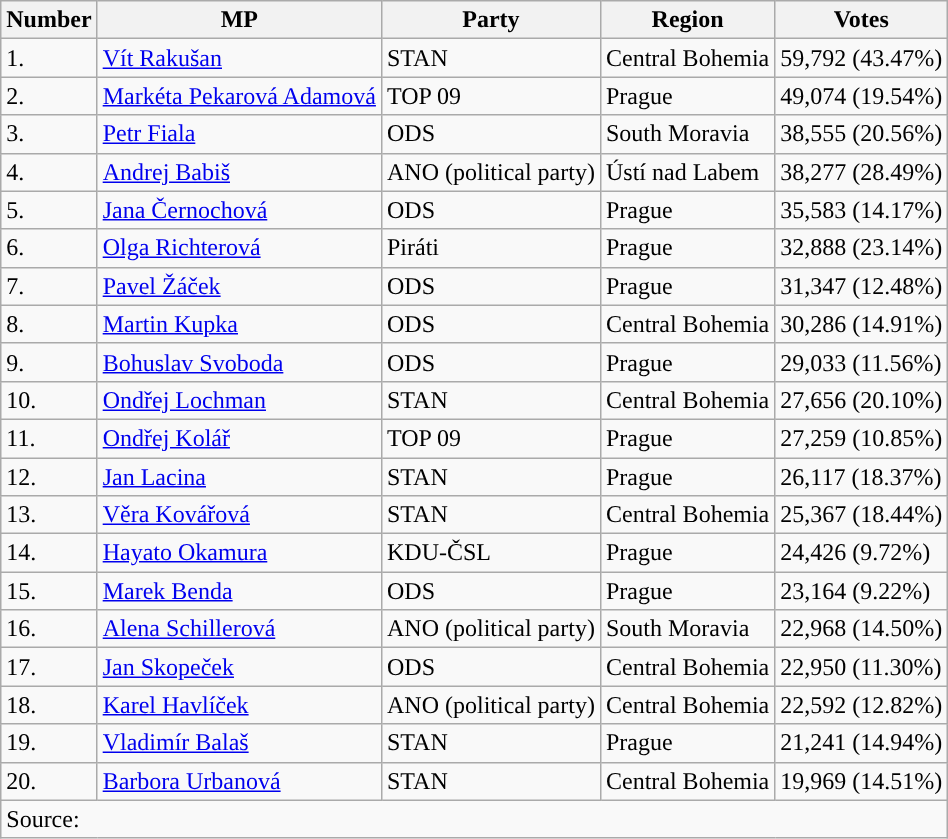<table class="wikitable mw-collapsible mw-collapsed">
<tr>
<th>Number</th>
<th>MP</th>
<th>Party</th>
<th>Region</th>
<th>Votes</th>
</tr>
<tr>
<td>1.</td>
<td><a href='#'>Vít Rakušan</a></td>
<td style="background-color:">STAN</td>
<td>Central Bohemia</td>
<td>59,792 (43.47%)</td>
</tr>
<tr>
<td>2.</td>
<td><a href='#'>Markéta Pekarová Adamová</a></td>
<td style="background-color:">TOP 09</td>
<td>Prague</td>
<td>49,074 (19.54%)</td>
</tr>
<tr>
<td>3.</td>
<td><a href='#'>Petr Fiala</a></td>
<td style="background-color:">ODS</td>
<td>South Moravia</td>
<td>38,555 (20.56%)</td>
</tr>
<tr>
<td>4.</td>
<td><a href='#'>Andrej Babiš</a></td>
<td style="background-color:">ANO (political party)</td>
<td>Ústí nad Labem</td>
<td>38,277 (28.49%)</td>
</tr>
<tr>
<td>5.</td>
<td><a href='#'>Jana Černochová</a></td>
<td style="background-color:">ODS</td>
<td>Prague</td>
<td>35,583 (14.17%)</td>
</tr>
<tr>
<td>6.</td>
<td><a href='#'>Olga Richterová</a></td>
<td style="background-color:">Piráti</td>
<td>Prague</td>
<td>32,888 (23.14%)</td>
</tr>
<tr>
<td>7.</td>
<td><a href='#'>Pavel Žáček</a></td>
<td style="background-color:">ODS</td>
<td>Prague</td>
<td>31,347 (12.48%)</td>
</tr>
<tr>
<td>8.</td>
<td><a href='#'>Martin Kupka</a></td>
<td style="background-color:">ODS</td>
<td>Central Bohemia</td>
<td>30,286 (14.91%)</td>
</tr>
<tr>
<td>9.</td>
<td><a href='#'>Bohuslav Svoboda</a></td>
<td style="background-color:">ODS</td>
<td>Prague</td>
<td>29,033 (11.56%)</td>
</tr>
<tr>
<td>10.</td>
<td><a href='#'>Ondřej Lochman</a></td>
<td style="background-color:">STAN</td>
<td>Central Bohemia</td>
<td>27,656 (20.10%)</td>
</tr>
<tr>
<td>11.</td>
<td><a href='#'>Ondřej Kolář</a></td>
<td style="background-color:">TOP 09</td>
<td>Prague</td>
<td>27,259 (10.85%)</td>
</tr>
<tr>
<td>12.</td>
<td><a href='#'>Jan Lacina</a></td>
<td style="background-color:">STAN</td>
<td>Prague</td>
<td>26,117 (18.37%)</td>
</tr>
<tr>
<td>13.</td>
<td><a href='#'>Věra Kovářová</a></td>
<td style="background-color:">STAN</td>
<td>Central Bohemia</td>
<td>25,367 (18.44%)</td>
</tr>
<tr>
<td>14.</td>
<td><a href='#'>Hayato Okamura</a></td>
<td style="background-color:">KDU-ČSL</td>
<td>Prague</td>
<td>24,426 (9.72%)</td>
</tr>
<tr>
<td>15.</td>
<td><a href='#'>Marek Benda</a></td>
<td style="background-color:">ODS</td>
<td>Prague</td>
<td>23,164 (9.22%)</td>
</tr>
<tr>
<td>16.</td>
<td><a href='#'>Alena Schillerová</a></td>
<td style="background-color:">ANO (political party)</td>
<td>South Moravia</td>
<td>22,968 (14.50%)</td>
</tr>
<tr>
<td>17.</td>
<td><a href='#'>Jan Skopeček</a></td>
<td style="background-color:">ODS</td>
<td>Central Bohemia</td>
<td>22,950 (11.30%)</td>
</tr>
<tr>
<td>18.</td>
<td><a href='#'>Karel Havlíček</a></td>
<td style="background-color:">ANO (political party)</td>
<td>Central Bohemia</td>
<td>22,592 (12.82%)</td>
</tr>
<tr>
<td>19.</td>
<td><a href='#'>Vladimír Balaš</a></td>
<td style="background-color:">STAN</td>
<td>Prague</td>
<td>21,241 (14.94%)</td>
</tr>
<tr>
<td>20.</td>
<td><a href='#'>Barbora Urbanová</a></td>
<td style="background-color:">STAN</td>
<td>Central Bohemia</td>
<td>19,969 (14.51%)</td>
</tr>
<tr>
<td colspan=5>Source:</td>
</tr>
</table>
